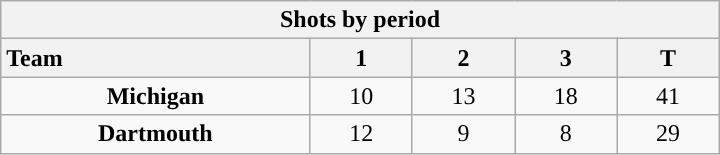<table class="wikitable" style="width:30em; text-align:right;">
<tr>
<th colspan=5>Shots by period</th>
</tr>
<tr>
<th style="width:10em; text-align:left;">Team</th>
<th style="width:3em;">1</th>
<th style="width:3em;">2</th>
<th style="width:3em;">3</th>
<th style="width:3em;">T</th>
</tr>
<tr>
<td align=center><strong>Michigan</strong></td>
<td align=center>10</td>
<td align=center>13</td>
<td align=center>18</td>
<td align=center>41</td>
</tr>
<tr>
<td align=center><strong>Dartmouth</strong></td>
<td align=center>12</td>
<td align=center>9</td>
<td align=center>8</td>
<td align=center>29</td>
</tr>
</table>
